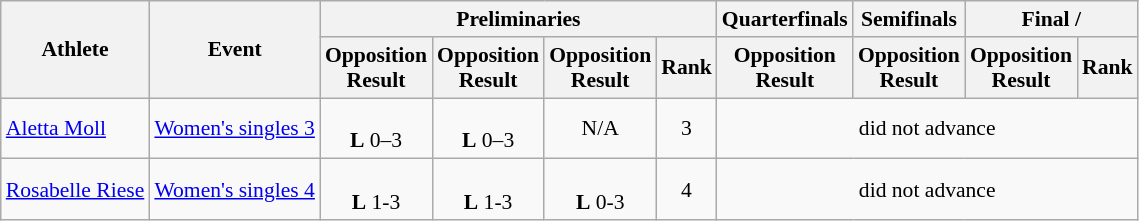<table class=wikitable style="font-size:90%">
<tr>
<th rowspan="2">Athlete</th>
<th rowspan="2">Event</th>
<th colspan="4">Preliminaries</th>
<th>Quarterfinals</th>
<th>Semifinals</th>
<th colspan="2">Final / </th>
</tr>
<tr>
<th>Opposition<br>Result</th>
<th>Opposition<br>Result</th>
<th>Opposition<br>Result</th>
<th>Rank</th>
<th>Opposition<br>Result</th>
<th>Opposition<br>Result</th>
<th>Opposition<br>Result</th>
<th>Rank</th>
</tr>
<tr>
<td><a href='#'>Aletta Moll</a></td>
<td><a href='#'>Women's singles 3</a></td>
<td align="center"><br><strong>L</strong> 0–3</td>
<td align="center"><br><strong>L</strong> 0–3</td>
<td align="center">N/A</td>
<td align="center">3</td>
<td align="center" colspan="4">did not advance</td>
</tr>
<tr>
<td><a href='#'>Rosabelle Riese</a></td>
<td><a href='#'>Women's singles 4</a></td>
<td align="center"><br><strong>L</strong> 1-3</td>
<td align="center"><br><strong>L</strong> 1-3</td>
<td align="center"><br><strong>L</strong> 0-3</td>
<td align="center">4</td>
<td align="center" colspan="4">did not advance</td>
</tr>
</table>
